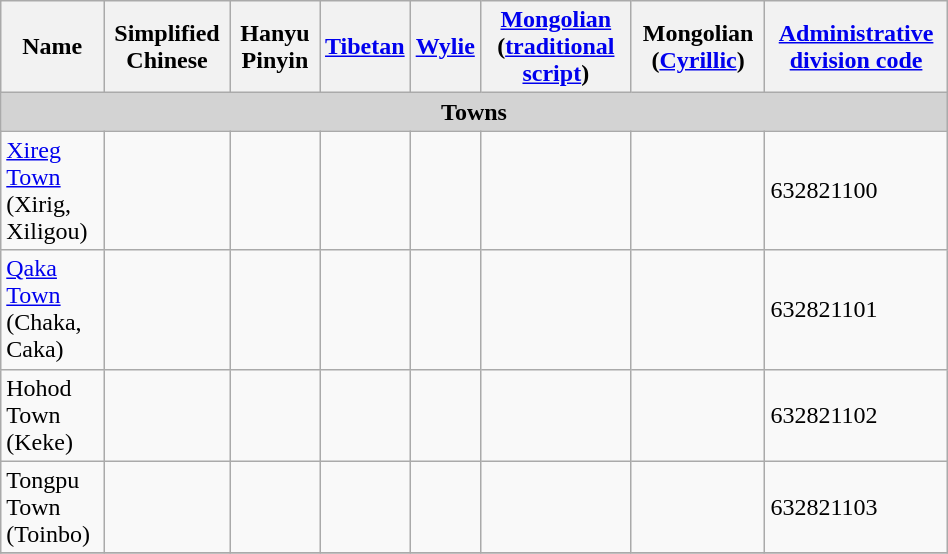<table class="wikitable" align="center" style="width:50%; border="1">
<tr>
<th>Name</th>
<th>Simplified Chinese</th>
<th>Hanyu Pinyin</th>
<th><a href='#'>Tibetan</a></th>
<th><a href='#'>Wylie</a></th>
<th><a href='#'>Mongolian</a> (<a href='#'>traditional script</a>)</th>
<th>Mongolian (<a href='#'>Cyrillic</a>)</th>
<th><a href='#'>Administrative division code</a></th>
</tr>
<tr>
<td colspan="8"  style="text-align:center; background:#d3d3d3;"><strong>Towns</strong></td>
</tr>
<tr --------->
<td><a href='#'>Xireg Town</a><br>(Xirig, Xiligou)</td>
<td></td>
<td></td>
<td></td>
<td></td>
<td></td>
<td></td>
<td>632821100</td>
</tr>
<tr>
<td><a href='#'>Qaka Town</a><br>(Chaka, Caka)</td>
<td></td>
<td></td>
<td></td>
<td></td>
<td></td>
<td></td>
<td>632821101</td>
</tr>
<tr>
<td>Hohod Town<br>(Keke)</td>
<td></td>
<td></td>
<td></td>
<td></td>
<td></td>
<td></td>
<td>632821102</td>
</tr>
<tr>
<td>Tongpu Town<br>(Toinbo)</td>
<td></td>
<td></td>
<td></td>
<td></td>
<td></td>
<td></td>
<td>632821103</td>
</tr>
<tr>
</tr>
</table>
